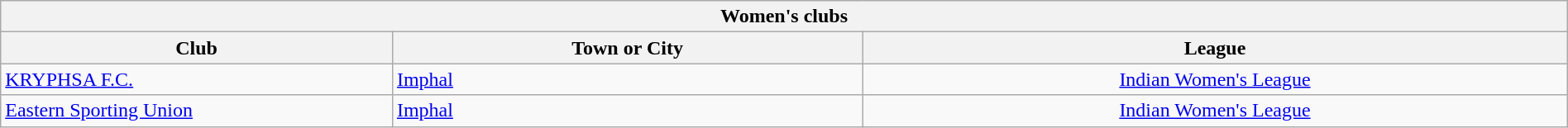<table class="wikitable sortable" width="100%">
<tr>
<th colspan="3">Women's clubs</th>
</tr>
<tr>
<th !width="25%">Club</th>
<th width="30%">Town or City</th>
<th width="45%">League</th>
</tr>
<tr>
<td><a href='#'>KRYPHSA F.C.</a></td>
<td><a href='#'>Imphal</a></td>
<td align="center"><a href='#'>Indian Women's League</a></td>
</tr>
<tr>
<td><a href='#'>Eastern Sporting Union</a></td>
<td><a href='#'>Imphal</a></td>
<td align="center"><a href='#'>Indian Women's League</a></td>
</tr>
</table>
